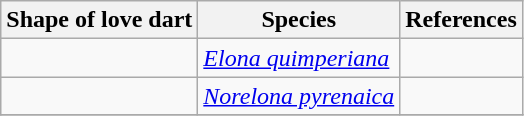<table class="wikitable">
<tr>
<th>Shape of love dart</th>
<th>Species</th>
<th>References</th>
</tr>
<tr>
<td></td>
<td><em><a href='#'>Elona quimperiana</a></em></td>
<td></td>
</tr>
<tr>
<td></td>
<td><em><a href='#'>Norelona pyrenaica</a></em></td>
<td></td>
</tr>
<tr>
</tr>
</table>
